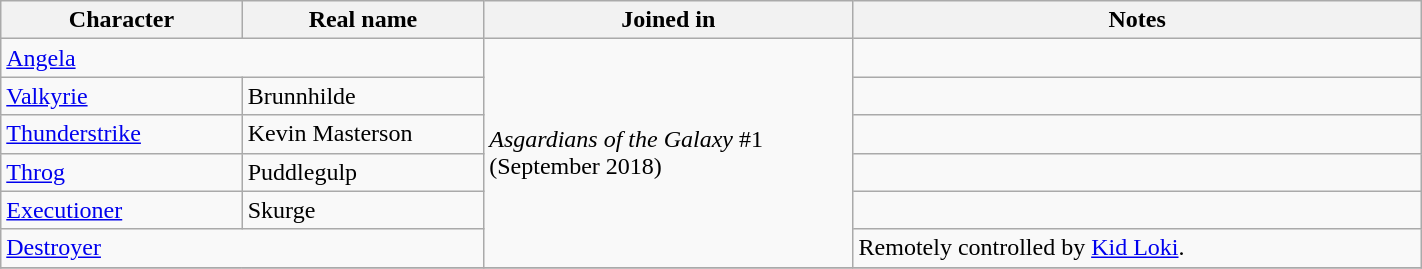<table class="wikitable collapsible" style="width:75%; text-align:left; margin:1em auto 1em auto;">
<tr>
<th width=17%>Character</th>
<th width=17%>Real name</th>
<th width=26%>Joined in</th>
<th width=40%>Notes</th>
</tr>
<tr>
<td colspan="2"><a href='#'>Angela</a></td>
<td rowspan="6"><em>Asgardians of the Galaxy</em> #1 (September 2018)</td>
<td></td>
</tr>
<tr>
<td><a href='#'>Valkyrie</a></td>
<td>Brunnhilde</td>
<td></td>
</tr>
<tr>
<td><a href='#'>Thunderstrike</a></td>
<td>Kevin Masterson</td>
<td></td>
</tr>
<tr>
<td><a href='#'>Throg</a></td>
<td>Puddlegulp</td>
<td></td>
</tr>
<tr>
<td><a href='#'>Executioner</a></td>
<td>Skurge</td>
<td></td>
</tr>
<tr>
<td colspan="2"><a href='#'>Destroyer</a></td>
<td>Remotely controlled by <a href='#'>Kid Loki</a>.</td>
</tr>
<tr>
</tr>
</table>
